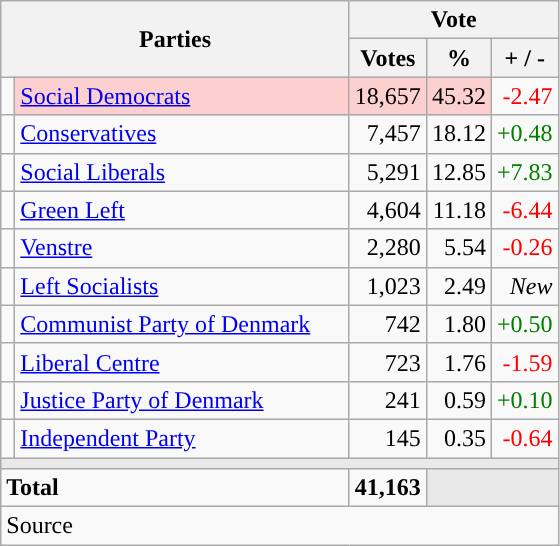<table class="wikitable" style="text-align:right;">
<tr>
<th style="text-align:centre;" rowspan="2" colspan="2" width="225">Parties</th>
<th colspan="3">Vote</th>
</tr>
<tr>
<th width="15">Votes</th>
<th width="15">%</th>
<th width="15">+ / -</th>
</tr>
<tr>
<td width="2" style="color:inherit;background:"></td>
<td bgcolor=#fbd0ce  align="left"><a href='#'>Social Democrats</a></td>
<td bgcolor=#fbd0ce>18,657</td>
<td bgcolor=#fbd0ce>45.32</td>
<td style=color:red;>-2.47</td>
</tr>
<tr>
<td width="2" style="color:inherit;background:"></td>
<td align="left"><a href='#'>Conservatives</a></td>
<td>7,457</td>
<td>18.12</td>
<td style=color:green;>+0.48</td>
</tr>
<tr>
<td width="2" style="color:inherit;background:"></td>
<td align="left"><a href='#'>Social Liberals</a></td>
<td>5,291</td>
<td>12.85</td>
<td style=color:green;>+7.83</td>
</tr>
<tr>
<td width="2" style="color:inherit;background:"></td>
<td align="left"><a href='#'>Green Left</a></td>
<td>4,604</td>
<td>11.18</td>
<td style=color:red;>-6.44</td>
</tr>
<tr>
<td width="2" style="color:inherit;background:"></td>
<td align="left"><a href='#'>Venstre</a></td>
<td>2,280</td>
<td>5.54</td>
<td style=color:red;>-0.26</td>
</tr>
<tr>
<td width="2" style="color:inherit;background:"></td>
<td align="left"><a href='#'>Left Socialists</a></td>
<td>1,023</td>
<td>2.49</td>
<td><em>New</em></td>
</tr>
<tr>
<td width="2" style="color:inherit;background:"></td>
<td align="left"><a href='#'>Communist Party of Denmark</a></td>
<td>742</td>
<td>1.80</td>
<td style=color:green;>+0.50</td>
</tr>
<tr>
<td width="2" style="color:inherit;background:"></td>
<td align="left"><a href='#'>Liberal Centre</a></td>
<td>723</td>
<td>1.76</td>
<td style=color:red;>-1.59</td>
</tr>
<tr>
<td width="2" style="color:inherit;background:"></td>
<td align="left"><a href='#'>Justice Party of Denmark</a></td>
<td>241</td>
<td>0.59</td>
<td style=color:green;>+0.10</td>
</tr>
<tr>
<td width="2" style="color:inherit;background:"></td>
<td align="left"><a href='#'>Independent Party</a></td>
<td>145</td>
<td>0.35</td>
<td style=color:red;>-0.64</td>
</tr>
<tr>
<td colspan="7" bgcolor="#E9E9E9"></td>
</tr>
<tr>
<td align="left" colspan="2"><strong>Total</strong></td>
<td><strong>41,163</strong></td>
<td bgcolor="#E9E9E9" colspan="2"></td>
</tr>
<tr>
<td align="left" colspan="6">Source</td>
</tr>
</table>
